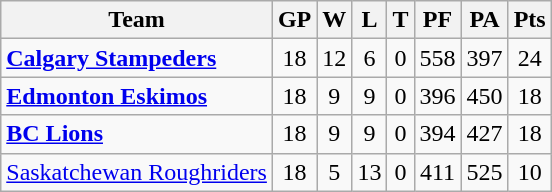<table class="wikitable">
<tr>
<th>Team</th>
<th>GP</th>
<th>W</th>
<th>L</th>
<th>T</th>
<th>PF</th>
<th>PA</th>
<th>Pts</th>
</tr>
<tr align="center">
<td align="left"><strong><a href='#'>Calgary Stampeders</a></strong></td>
<td>18</td>
<td>12</td>
<td>6</td>
<td>0</td>
<td>558</td>
<td>397</td>
<td>24</td>
</tr>
<tr align="center">
<td align="left"><strong><a href='#'>Edmonton Eskimos</a></strong></td>
<td>18</td>
<td>9</td>
<td>9</td>
<td>0</td>
<td>396</td>
<td>450</td>
<td>18</td>
</tr>
<tr align="center">
<td align="left"><strong><a href='#'>BC Lions</a></strong></td>
<td>18</td>
<td>9</td>
<td>9</td>
<td>0</td>
<td>394</td>
<td>427</td>
<td>18</td>
</tr>
<tr align="center">
<td align="left"><a href='#'>Saskatchewan Roughriders</a></td>
<td>18</td>
<td>5</td>
<td>13</td>
<td>0</td>
<td>411</td>
<td>525</td>
<td>10</td>
</tr>
</table>
